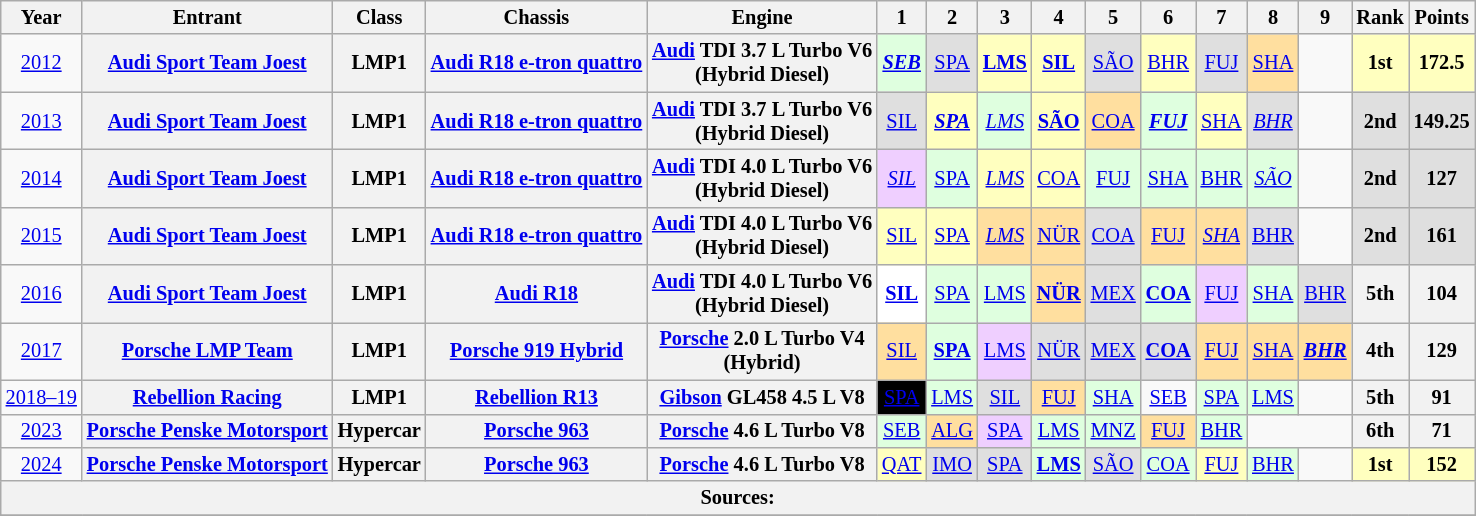<table class="wikitable" style="text-align:center; font-size:85%">
<tr>
<th>Year</th>
<th>Entrant</th>
<th>Class</th>
<th>Chassis</th>
<th>Engine</th>
<th>1</th>
<th>2</th>
<th>3</th>
<th>4</th>
<th>5</th>
<th>6</th>
<th>7</th>
<th>8</th>
<th>9</th>
<th>Rank</th>
<th>Points</th>
</tr>
<tr>
<td><a href='#'>2012</a></td>
<th nowrap><a href='#'>Audi Sport Team Joest</a></th>
<th>LMP1</th>
<th nowrap><a href='#'>Audi R18 e-tron quattro</a></th>
<th nowrap><a href='#'>Audi</a> TDI 3.7 L Turbo V6<br> (Hybrid Diesel)</th>
<td style="background:#DFFFDF;"><strong><em><a href='#'>SEB</a></em></strong><br></td>
<td style="background:#DFDFDF;"><a href='#'>SPA</a><br></td>
<td style="background:#FFFFBF;"><strong><a href='#'>LMS</a></strong><br></td>
<td style="background:#FFFFBF;"><strong><a href='#'>SIL</a></strong><br></td>
<td style="background:#DFDFDF;"><a href='#'>SÃO</a><br></td>
<td style="background:#FFFFBF;"><a href='#'>BHR</a><br></td>
<td style="background:#DFDFDF;"><a href='#'>FUJ</a><br></td>
<td style="background:#FFDF9F;"><a href='#'>SHA</a><br></td>
<td></td>
<th style="background:#FFFFBF;">1st</th>
<th style="background:#FFFFBF;">172.5</th>
</tr>
<tr>
<td><a href='#'>2013</a></td>
<th nowrap><a href='#'>Audi Sport Team Joest</a></th>
<th>LMP1</th>
<th nowrap><a href='#'>Audi R18 e-tron quattro</a></th>
<th nowrap><a href='#'>Audi</a> TDI 3.7 L Turbo V6<br> (Hybrid Diesel)</th>
<td style="background:#DFDFDF;"><a href='#'>SIL</a><br></td>
<td style="background:#FFFFBF;"><strong><em><a href='#'>SPA</a></em></strong><br></td>
<td style="background:#DFFFDF;"><em><a href='#'>LMS</a></em><br></td>
<td style="background:#FFFFBF;"><strong><a href='#'>SÃO</a></strong><br></td>
<td style="background:#FFDF9F;"><a href='#'>COA</a><br></td>
<td style="background:#DFFFDF;"><strong><em><a href='#'>FUJ</a></em></strong><br></td>
<td style="background:#FFFFBF;"><a href='#'>SHA</a><br></td>
<td style="background:#DFDFDF;"><em><a href='#'>BHR</a></em><br></td>
<td></td>
<th style="background:#DFDFDF;">2nd</th>
<th style="background:#DFDFDF;">149.25</th>
</tr>
<tr>
<td><a href='#'>2014</a></td>
<th nowrap><a href='#'>Audi Sport Team Joest</a></th>
<th>LMP1</th>
<th nowrap><a href='#'>Audi R18 e-tron quattro</a></th>
<th nowrap><a href='#'>Audi</a> TDI 4.0 L Turbo V6<br> (Hybrid Diesel)</th>
<td style="background:#EFCFFF;"><em><a href='#'>SIL</a></em><br></td>
<td style="background:#DFFFDF;"><a href='#'>SPA</a><br></td>
<td style="background:#FFFFBF;"><em><a href='#'>LMS</a></em><br></td>
<td style="background:#FFFFBF;"><a href='#'>COA</a><br></td>
<td style="background:#DFFFDF;"><a href='#'>FUJ</a><br></td>
<td style="background:#DFFFDF;"><a href='#'>SHA</a><br></td>
<td style="background:#DFFFDF;"><a href='#'>BHR</a><br></td>
<td style="background:#DFFFDF;"><em><a href='#'>SÃO</a></em><br></td>
<td></td>
<th style="background:#DFDFDF;">2nd</th>
<th style="background:#DFDFDF;">127</th>
</tr>
<tr>
<td><a href='#'>2015</a></td>
<th nowrap><a href='#'>Audi Sport Team Joest</a></th>
<th>LMP1</th>
<th nowrap><a href='#'>Audi R18 e-tron quattro</a></th>
<th nowrap><a href='#'>Audi</a> TDI 4.0 L Turbo V6<br> (Hybrid Diesel)</th>
<td style="background:#FFFFBF;"><a href='#'>SIL</a><br></td>
<td style="background:#FFFFBF;"><a href='#'>SPA</a><br></td>
<td style="background:#FFDF9F;"><em><a href='#'>LMS</a></em><br></td>
<td style="background:#FFDF9F;"><a href='#'>NÜR</a><br></td>
<td style="background:#DFDFDF;"><a href='#'>COA</a><br></td>
<td style="background:#FFDF9F;"><a href='#'>FUJ</a><br></td>
<td style="background:#FFDF9F;"><em><a href='#'>SHA</a></em><br></td>
<td style="background:#DFDFDF;"><a href='#'>BHR</a><br></td>
<td></td>
<th style="background:#DFDFDF;">2nd</th>
<th style="background:#DFDFDF;">161</th>
</tr>
<tr>
<td><a href='#'>2016</a></td>
<th nowrap><a href='#'>Audi Sport Team Joest</a></th>
<th>LMP1</th>
<th nowrap><a href='#'>Audi R18</a></th>
<th nowrap><a href='#'>Audi</a> TDI 4.0 L Turbo V6<br>(Hybrid Diesel)</th>
<td style="background:#FFFFFF;"><strong><a href='#'>SIL</a></strong><br></td>
<td style="background:#DFFFDF;"><a href='#'>SPA</a><br></td>
<td style="background:#DFFFDF;"><a href='#'>LMS</a><br></td>
<td style="background:#FFDF9F;"><strong><a href='#'>NÜR</a></strong><br></td>
<td style="background:#DFDFDF;"><a href='#'>MEX</a><br></td>
<td style="background:#DFFFDF;"><strong><a href='#'>COA</a></strong><br></td>
<td style="background:#EFCFFF;"><a href='#'>FUJ</a><br></td>
<td style="background:#DFFFDF;"><a href='#'>SHA</a><br></td>
<td style="background:#DFDFDF;"><a href='#'>BHR</a><br></td>
<th>5th</th>
<th>104</th>
</tr>
<tr>
<td><a href='#'>2017</a></td>
<th nowrap><a href='#'>Porsche LMP Team</a></th>
<th>LMP1</th>
<th nowrap><a href='#'>Porsche 919 Hybrid</a></th>
<th nowrap><a href='#'>Porsche</a> 2.0 L Turbo V4<br>(Hybrid)</th>
<td style="background:#FFDF9F;"><a href='#'>SIL</a><br></td>
<td style="background:#DFFFDF;"><strong><a href='#'>SPA</a></strong><br></td>
<td style="background:#EFCFFF;"><a href='#'>LMS</a><br></td>
<td style="background:#DFDFDF;"><a href='#'>NÜR</a><br></td>
<td style="background:#DFDFDF;"><a href='#'>MEX</a><br></td>
<td style="background:#DFDFDF;"><strong><a href='#'>COA</a></strong><br></td>
<td style="background:#FFDF9F;"><a href='#'>FUJ</a><br></td>
<td style="background:#FFDF9F;"><a href='#'>SHA</a><br></td>
<td style="background:#FFDF9F;"><strong><em><a href='#'>BHR</a></em></strong><br></td>
<th>4th</th>
<th>129</th>
</tr>
<tr>
<td nowrap><a href='#'>2018–19</a></td>
<th nowrap><a href='#'>Rebellion Racing</a></th>
<th>LMP1</th>
<th nowrap><a href='#'>Rebellion R13</a></th>
<th nowrap><a href='#'>Gibson</a> GL458 4.5 L V8</th>
<td style="background:#000000; color:white"><a href='#'><span>SPA</span></a><br></td>
<td style="background:#DFFFDF;"><a href='#'>LMS</a><br></td>
<td style="background:#DFDFDF;"><a href='#'>SIL</a><br></td>
<td style="background:#FFDF9F;"><a href='#'>FUJ</a><br></td>
<td style="background:#DFFFDF;"><a href='#'>SHA</a><br></td>
<td><a href='#'>SEB</a></td>
<td style="background:#DFFFDF;"><a href='#'>SPA</a><br></td>
<td style="background:#DFFFDF;"><a href='#'>LMS</a><br></td>
<td></td>
<th>5th</th>
<th>91</th>
</tr>
<tr>
<td><a href='#'>2023</a></td>
<th nowrap><a href='#'>Porsche Penske Motorsport</a></th>
<th>Hypercar</th>
<th nowrap><a href='#'>Porsche 963</a></th>
<th nowrap><a href='#'>Porsche</a> 4.6 L Turbo V8</th>
<td style="background:#DFFFDF;"><a href='#'>SEB</a><br></td>
<td style="background:#FFDF9F;"><a href='#'>ALG</a><br></td>
<td style="background:#EFCFFF;"><a href='#'>SPA</a><br></td>
<td style="background:#DFFFDF;"><a href='#'>LMS</a><br></td>
<td style="background:#DFFFDF;"><a href='#'>MNZ</a><br></td>
<td style="background:#FFDF9F;"><a href='#'>FUJ</a><br></td>
<td style="background:#DFFFDF;"><a href='#'>BHR</a><br></td>
<td colspan=2></td>
<th>6th</th>
<th>71</th>
</tr>
<tr>
<td><a href='#'>2024</a></td>
<th nowrap><a href='#'>Porsche Penske Motorsport</a></th>
<th>Hypercar</th>
<th nowrap><a href='#'>Porsche 963</a></th>
<th nowrap><a href='#'>Porsche</a> 4.6 L Turbo V8</th>
<td style="background:#FFFFBF;"><a href='#'>QAT</a><br></td>
<td style="background:#DFDFDF;"><a href='#'>IMO</a><br></td>
<td style="background:#DFDFDF;"><a href='#'>SPA</a><br></td>
<td style="background:#DFFFDF;"><strong><a href='#'>LMS</a></strong><br></td>
<td style="background:#DFDFDF;"><a href='#'>SÃO</a><br></td>
<td style="background:#DFFFDF;"><a href='#'>COA</a><br></td>
<td style="background:#FFFFBF;"><a href='#'>FUJ</a><br></td>
<td style="background:#DFFFDF;"><a href='#'>BHR</a><br></td>
<td></td>
<th style="background:#FFFFBF;">1st</th>
<th style="background:#FFFFBF;">152</th>
</tr>
<tr>
<th colspan="16">Sources:</th>
</tr>
<tr>
</tr>
</table>
